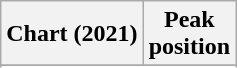<table class="wikitable sortable plainrowheaders" style="text-align:center">
<tr>
<th scope="col">Chart (2021)</th>
<th scope="col">Peak<br>position</th>
</tr>
<tr>
</tr>
<tr>
</tr>
</table>
